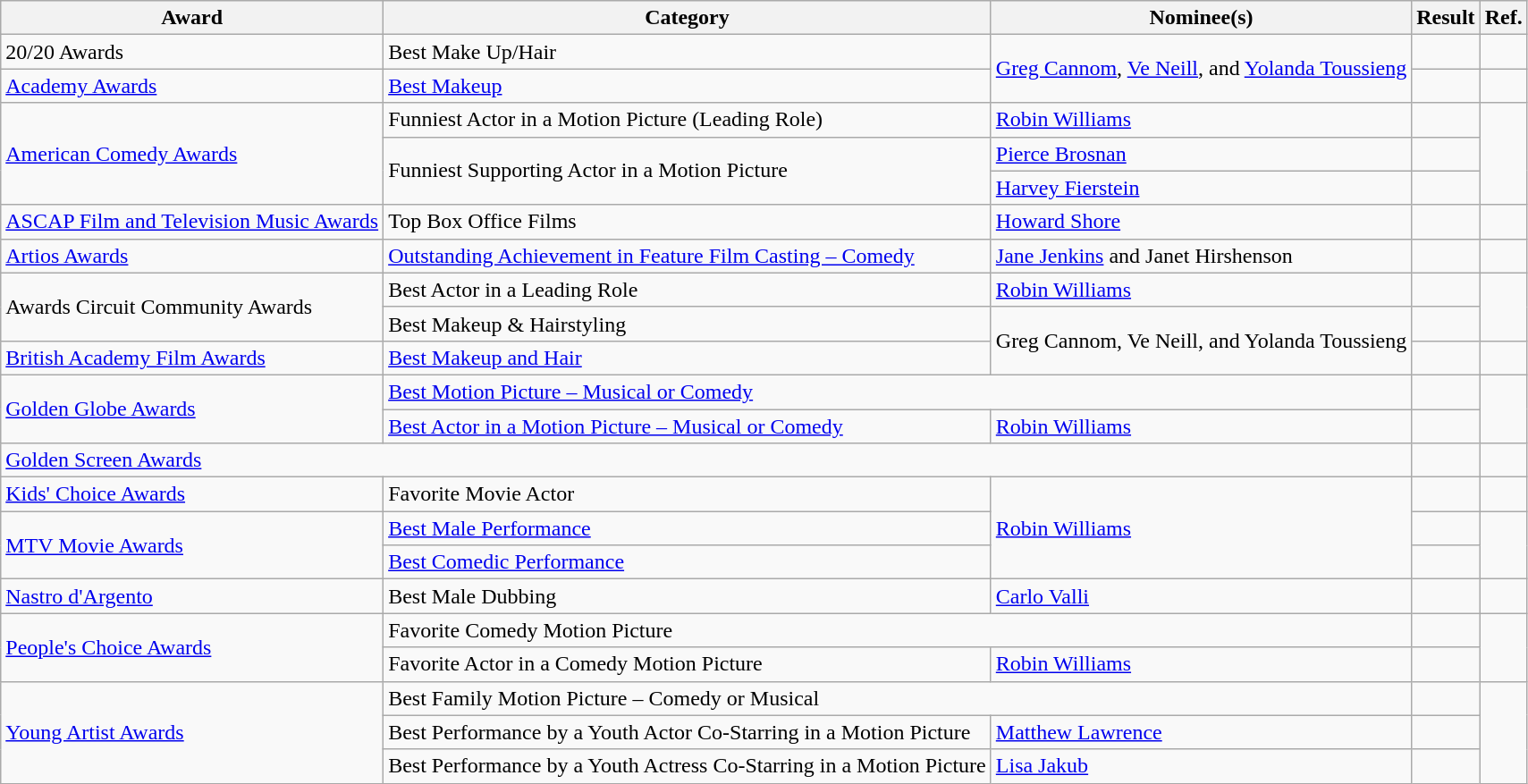<table class="wikitable sortable plainrowheaders">
<tr>
<th>Award</th>
<th>Category</th>
<th>Nominee(s)</th>
<th>Result</th>
<th>Ref.</th>
</tr>
<tr>
<td>20/20 Awards</td>
<td>Best Make Up/Hair</td>
<td rowspan="2"><a href='#'>Greg Cannom</a>, <a href='#'>Ve Neill</a>, and <a href='#'>Yolanda Toussieng</a></td>
<td></td>
<td align="center"></td>
</tr>
<tr>
<td><a href='#'>Academy Awards</a></td>
<td><a href='#'>Best Makeup</a></td>
<td></td>
<td align="center"></td>
</tr>
<tr>
<td rowspan="3"><a href='#'>American Comedy Awards</a></td>
<td>Funniest Actor in a Motion Picture (Leading Role)</td>
<td><a href='#'>Robin Williams</a></td>
<td></td>
<td align="center" rowspan="3"></td>
</tr>
<tr>
<td rowspan="2">Funniest Supporting Actor in a Motion Picture</td>
<td><a href='#'>Pierce Brosnan</a></td>
<td></td>
</tr>
<tr>
<td><a href='#'>Harvey Fierstein</a></td>
<td></td>
</tr>
<tr>
<td><a href='#'>ASCAP Film and Television Music Awards</a></td>
<td>Top Box Office Films</td>
<td><a href='#'>Howard Shore</a></td>
<td></td>
<td align="center"></td>
</tr>
<tr>
<td><a href='#'>Artios Awards</a></td>
<td><a href='#'>Outstanding Achievement in Feature Film Casting – Comedy</a></td>
<td><a href='#'>Jane Jenkins</a> and Janet Hirshenson</td>
<td></td>
<td align="center"></td>
</tr>
<tr>
<td rowspan="2">Awards Circuit Community Awards</td>
<td>Best Actor in a Leading Role</td>
<td><a href='#'>Robin Williams</a></td>
<td></td>
<td align="center" rowspan="2"></td>
</tr>
<tr>
<td>Best Makeup & Hairstyling</td>
<td rowspan="2">Greg Cannom, Ve Neill, and Yolanda Toussieng</td>
<td></td>
</tr>
<tr>
<td><a href='#'>British Academy Film Awards</a></td>
<td><a href='#'>Best Makeup and Hair</a></td>
<td></td>
<td align="center"></td>
</tr>
<tr>
<td rowspan="2"><a href='#'>Golden Globe Awards</a></td>
<td colspan="2"><a href='#'>Best Motion Picture – Musical or Comedy</a></td>
<td></td>
<td align="center" rowspan="2"></td>
</tr>
<tr>
<td><a href='#'>Best Actor in a Motion Picture – Musical or Comedy</a></td>
<td><a href='#'>Robin Williams</a></td>
<td></td>
</tr>
<tr>
<td colspan="3"><a href='#'>Golden Screen Awards</a></td>
<td></td>
<td align="center"></td>
</tr>
<tr>
<td><a href='#'>Kids' Choice Awards</a></td>
<td>Favorite Movie Actor</td>
<td rowspan="3"><a href='#'>Robin Williams</a></td>
<td></td>
<td align="center"></td>
</tr>
<tr>
<td rowspan="2"><a href='#'>MTV Movie Awards</a></td>
<td><a href='#'>Best Male Performance</a></td>
<td></td>
<td align="center" rowspan="2"></td>
</tr>
<tr>
<td><a href='#'>Best Comedic Performance</a></td>
<td></td>
</tr>
<tr>
<td><a href='#'>Nastro d'Argento</a></td>
<td>Best Male Dubbing</td>
<td><a href='#'>Carlo Valli</a> </td>
<td></td>
<td align="center"></td>
</tr>
<tr>
<td rowspan="2"><a href='#'>People's Choice Awards</a></td>
<td colspan="2">Favorite Comedy Motion Picture</td>
<td></td>
<td align="center" rowspan="2"></td>
</tr>
<tr>
<td>Favorite Actor in a Comedy Motion Picture</td>
<td><a href='#'>Robin Williams</a></td>
<td></td>
</tr>
<tr>
<td rowspan="3"><a href='#'>Young Artist Awards</a></td>
<td colspan="2">Best Family Motion Picture – Comedy or Musical</td>
<td></td>
<td align="center" rowspan="3"></td>
</tr>
<tr>
<td>Best Performance by a Youth Actor Co-Starring in a Motion Picture</td>
<td><a href='#'>Matthew Lawrence</a></td>
<td></td>
</tr>
<tr>
<td>Best Performance by a Youth Actress Co-Starring in a Motion Picture</td>
<td><a href='#'>Lisa Jakub</a></td>
<td></td>
</tr>
</table>
